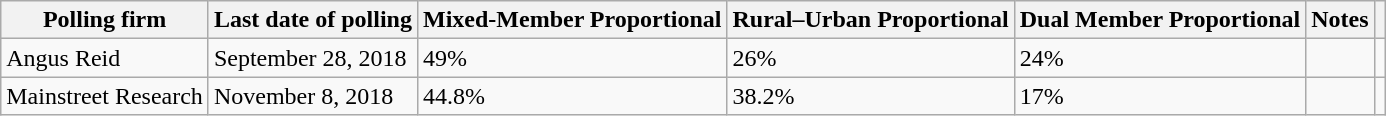<table class="wikitable">
<tr>
<th>Polling firm</th>
<th>Last date of polling</th>
<th>Mixed-Member Proportional</th>
<th>Rural–Urban Proportional</th>
<th>Dual Member Proportional</th>
<th>Notes</th>
<th></th>
</tr>
<tr>
<td>Angus Reid</td>
<td>September 28, 2018</td>
<td>49%</td>
<td>26%</td>
<td>24%</td>
<td></td>
<td></td>
</tr>
<tr>
<td>Mainstreet Research</td>
<td>November 8, 2018</td>
<td>44.8%</td>
<td>38.2%</td>
<td>17%</td>
<td></td>
<td></td>
</tr>
</table>
